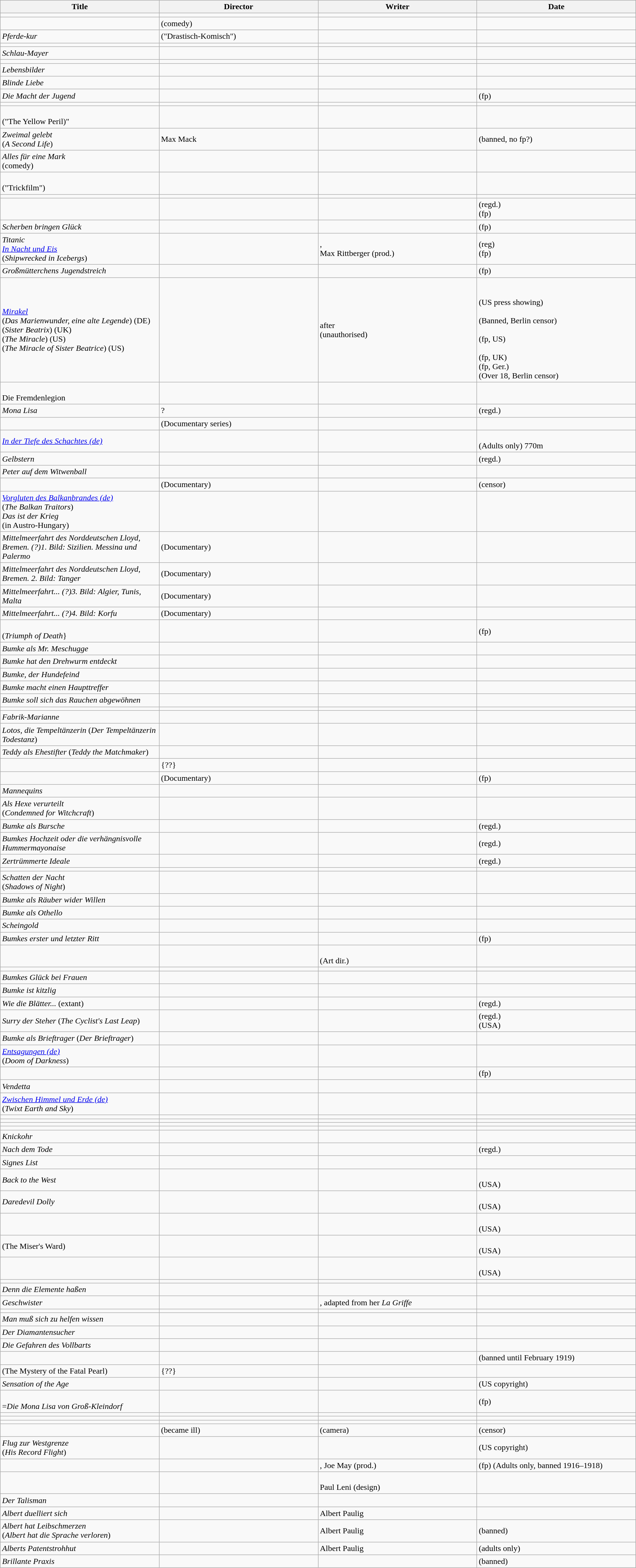<table class="wikitable sortable" style=line-height:1.5">
<tr>
<th style="width:24%;">Title</th>
<th style="width:24%;">Director</th>
<th style="width:24%;">Writer</th>
<th style="width:24%;">Date</th>
</tr>
<tr>
<td><em></em></td>
<td></td>
<td></td>
<td></td>
</tr>
<tr>
<td><em></em></td>
<td>(comedy)</td>
<td></td>
<td></td>
</tr>
<tr>
<td><em>Pferde-kur</em></td>
<td>("Drastisch-Komisch")</td>
<td></td>
<td></td>
</tr>
<tr id="Mack">
<td><em></em></td>
<td></td>
<td></td>
<td></td>
</tr>
<tr>
<td><em>Schlau-Mayer</em></td>
<td></td>
<td></td>
<td></td>
</tr>
<tr>
<td><em></em></td>
<td></td>
<td></td>
<td></td>
</tr>
<tr>
<td><em>Lebensbilder</em></td>
<td></td>
<td></td>
<td></td>
</tr>
<tr>
<td><em>Blinde Liebe</em></td>
<td></td>
<td></td>
<td></td>
</tr>
<tr>
<td><em>Die Macht der Jugend</em></td>
<td></td>
<td></td>
<td> (fp)</td>
</tr>
<tr>
<td><em></em></td>
<td></td>
<td></td>
<td></td>
</tr>
<tr>
<td><em></em><br>("The Yellow Peril)"</td>
<td></td>
<td></td>
<td></td>
</tr>
<tr>
<td><em>Zweimal gelebt</em><br> (<em>A Second Life</em>)</td>
<td>Max Mack</td>
<td></td>
<td> (banned, no fp?)</td>
</tr>
<tr>
<td><em>Alles für eine Mark</em><br>(comedy)</td>
<td></td>
<td></td>
<td></td>
</tr>
<tr>
<td><em></em><br>("Trickfilm")</td>
<td></td>
<td></td>
<td></td>
</tr>
<tr>
<td><em></em> </td>
<td></td>
<td></td>
<td></td>
</tr>
<tr>
<td><em></em></td>
<td></td>
<td></td>
<td> (regd.)<br> (fp)</td>
</tr>
<tr>
<td><em>Scherben bringen Glück</em> </td>
<td></td>
<td></td>
<td> (fp)</td>
</tr>
<tr>
<td><em>Titanic</em> <br><em><a href='#'>In Nacht und Eis</a></em><br>(<em>Shipwrecked in Icebergs</em>)</td>
<td></td>
<td>,<br>Max Rittberger (prod.)</td>
<td> (reg)<br>  (fp)</td>
</tr>
<tr>
<td><em>Großmütterchens Jugendstreich</em></td>
<td></td>
<td></td>
<td> (fp)</td>
</tr>
<tr>
<td><em><a href='#'>Mirakel</a></em> <br>(<em>Das Marienwunder, eine alte Legende</em>) (DE)<br>(<em>Sister Beatrix</em>) (UK)<br>(<em>The Miracle</em>) (US)<br>(<em>The Miracle of Sister Beatrice</em>) (US)</td>
<td></td>
<td> after<br>  (unauthorised)</td>
<td><br><br>(US press showing)<br>
<br>(Banned, Berlin censor)<br>
<br>(fp, US)<br>
<br>(fp, UK)<br>
 (fp, Ger.)<br>(Over 18, Berlin censor)</td>
</tr>
<tr>
<td><em></em> <br>Die Fremdenlegion</td>
<td></td>
<td></td>
<td></td>
</tr>
<tr>
<td><em>Mona Lisa</em></td>
<td> ?</td>
<td></td>
<td> (regd.)</td>
</tr>
<tr>
<td><em></em></td>
<td>(Documentary series)</td>
<td></td>
<td></td>
</tr>
<tr>
<td><em><a href='#'>In der Tiefe des Schachtes (de)</a></em></td>
<td></td>
<td></td>
<td><br>(Adults only) 770m</td>
</tr>
<tr>
<td><em>Gelbstern</em></td>
<td></td>
<td></td>
<td> (regd.)</td>
</tr>
<tr>
<td><em>Peter auf dem Witwenball</em></td>
<td></td>
<td></td>
<td></td>
</tr>
<tr>
<td><em></em></td>
<td>(Documentary)</td>
<td></td>
<td> (censor)</td>
</tr>
<tr>
<td><em><a href='#'>Vorgluten des Balkanbrandes (de)</a></em><br>(<em>The Balkan Traitors</em>)<br><em>Das ist der Krieg</em><br>(in Austro-Hungary)</td>
<td></td>
<td></td>
<td><br></td>
</tr>
<tr>
<td><em>Mittelmeerfahrt des Norddeutschen Lloyd, Bremen. (?)1. Bild: Sizilien. Messina und Palermo</em></td>
<td>(Documentary)</td>
<td></td>
<td> </td>
</tr>
<tr>
<td><em>Mittelmeerfahrt des Norddeutschen Lloyd, Bremen. 2. Bild: Tanger</em></td>
<td>(Documentary)</td>
<td></td>
<td></td>
</tr>
<tr>
<td><em>Mittelmeerfahrt... (?)3. Bild: Algier, Tunis, Malta</em></td>
<td>(Documentary)</td>
<td></td>
<td> </td>
</tr>
<tr>
<td><em>Mittelmeerfahrt... (?)4. Bild: Korfu</em></td>
<td>(Documentary)</td>
<td></td>
<td> </td>
</tr>
<tr>
<td><em></em><br>(<em>Triumph of Death</em>}</td>
<td></td>
<td></td>
<td> (fp)</td>
</tr>
<tr>
<td><em>Bumke als Mr. Meschugge</em></td>
<td></td>
<td></td>
<td></td>
</tr>
<tr>
<td><em>Bumke hat den Drehwurm entdeckt</em></td>
<td></td>
<td></td>
<td></td>
</tr>
<tr>
<td><em>Bumke, der Hundefeind</em></td>
<td></td>
<td></td>
<td></td>
</tr>
<tr>
<td><em>Bumke macht einen Haupttreffer</em></td>
<td></td>
<td></td>
<td></td>
</tr>
<tr>
<td><em>Bumke soll sich das Rauchen abgewöhnen</em></td>
<td></td>
<td></td>
<td></td>
</tr>
<tr>
<td><em></em></td>
<td></td>
<td></td>
<td></td>
</tr>
<tr>
<td><em>Fabrik-Marianne</em></td>
<td></td>
<td></td>
<td></td>
</tr>
<tr>
<td><em>Lotos, die Tempeltänzerin</em> (<em>Der Tempeltänzerin Todestanz</em>)</td>
<td></td>
<td></td>
<td></td>
</tr>
<tr>
<td><em>Teddy als Ehestifter</em> (<em>Teddy the Matchmaker</em>) </td>
<td></td>
<td></td>
<td></td>
</tr>
<tr>
<td><em></em></td>
<td> {??}</td>
<td></td>
<td></td>
</tr>
<tr>
<td><em></em></td>
<td>(Documentary)</td>
<td></td>
<td> (fp)</td>
</tr>
<tr>
<td><em>Mannequins</em></td>
<td></td>
<td></td>
<td></td>
</tr>
<tr>
<td><em>Als Hexe verurteilt</em><br>(<em>Condemned for Witchcraft</em>)</td>
<td></td>
<td></td>
<td></td>
</tr>
<tr>
<td><em>Bumke als Bursche</em></td>
<td></td>
<td></td>
<td> (regd.)</td>
</tr>
<tr>
<td><em>Bumkes Hochzeit oder die verhängnisvolle Hummermayonaise</em></td>
<td></td>
<td></td>
<td> (regd.)</td>
</tr>
<tr>
<td><em>Zertrümmerte Ideale</em></td>
<td></td>
<td></td>
<td> (regd.)</td>
</tr>
<tr>
<td><em></em></td>
<td></td>
<td></td>
<td></td>
</tr>
<tr>
<td><em>Schatten der Nacht</em><br>(<em>Shadows of Night</em>)</td>
<td></td>
<td></td>
<td></td>
</tr>
<tr>
<td><em>Bumke als Räuber wider Willen</em></td>
<td></td>
<td></td>
<td></td>
</tr>
<tr>
<td><em>Bumke als Othello</em></td>
<td></td>
<td></td>
<td></td>
</tr>
<tr>
<td><em>Scheingold</em></td>
<td></td>
<td></td>
<td></td>
</tr>
<tr>
<td><em>Bumkes erster und letzter Ritt</em></td>
<td></td>
<td></td>
<td> (fp)</td>
</tr>
<tr>
<td><em></em></td>
<td></td>
<td><br>(Art dir.)</td>
<td></td>
</tr>
<tr>
<td><em></em></td>
<td></td>
<td></td>
<td></td>
</tr>
<tr>
<td><em>Bumkes Glück bei Frauen</em></td>
<td></td>
<td></td>
<td></td>
</tr>
<tr>
<td><em>Bumke ist kitzlig</em></td>
<td></td>
<td></td>
<td></td>
</tr>
<tr>
<td><em>Wie die Blätter...</em> (extant)</td>
<td></td>
<td></td>
<td> (regd.)</td>
</tr>
<tr>
<td><em>Surry der Steher</em> (<em>The Cyclist's Last Leap</em>) </td>
<td></td>
<td></td>
<td> (regd.)<br>  (USA)</td>
</tr>
<tr>
<td><em>Bumke als Brieftrager</em> (<em>Der Brieftrager</em>)</td>
<td></td>
<td></td>
<td></td>
</tr>
<tr>
<td><em><a href='#'>Entsagungen (de)</a></em><br>(<em>Doom of Darkness</em>)</td>
<td></td>
<td></td>
<td></td>
</tr>
<tr>
<td><em></em></td>
<td></td>
<td></td>
<td> (fp)</td>
</tr>
<tr>
<td><em>Vendetta</em></td>
<td></td>
<td></td>
<td></td>
</tr>
<tr>
<td><em><a href='#'>Zwischen Himmel und Erde (de)</a></em><br>(<em>Twixt Earth and Sky</em>)</td>
<td></td>
<td></td>
<td></td>
</tr>
<tr>
<td><em></em></td>
<td></td>
<td></td>
<td></td>
</tr>
<tr>
<td><em></em></td>
<td></td>
<td></td>
<td></td>
</tr>
<tr>
<td><em></em></td>
<td></td>
<td></td>
<td></td>
</tr>
<tr>
<td><em></em></td>
<td></td>
<td></td>
<td></td>
</tr>
<tr>
<td><em>Knickohr</em></td>
<td></td>
<td></td>
<td></td>
</tr>
<tr>
<td><em>Nach dem Tode</em></td>
<td></td>
<td></td>
<td> (regd.)</td>
</tr>
<tr>
<td><em>Signes List</em></td>
<td></td>
<td></td>
<td></td>
</tr>
<tr>
<td><em>Back to the West</em></td>
<td></td>
<td></td>
<td><br>(USA)</td>
</tr>
<tr>
<td><em>Daredevil Dolly</em> </td>
<td></td>
<td></td>
<td><br>(USA)</td>
</tr>
<tr>
<td><em></em></td>
<td></td>
<td></td>
<td><br>(USA)</td>
</tr>
<tr>
<td><em></em> (The Miser's Ward)</td>
<td></td>
<td></td>
<td><br>(USA)</td>
</tr>
<tr>
<td><em></em> </td>
<td></td>
<td></td>
<td><br>(USA)</td>
</tr>
<tr>
<td><em></em></td>
<td></td>
<td></td>
<td></td>
</tr>
<tr>
<td><em>Denn die Elemente haßen</em></td>
<td></td>
<td></td>
<td></td>
</tr>
<tr>
<td><em>Geschwister</em></td>
<td></td>
<td>, adapted from her <em>La Griffe</em></td>
<td></td>
</tr>
<tr>
<td><em></em></td>
<td></td>
<td></td>
<td></td>
</tr>
<tr>
<td><em>Man muß sich zu helfen wissen</em></td>
<td></td>
<td></td>
<td></td>
</tr>
<tr>
<td><em>Der Diamantensucher</em></td>
<td></td>
<td></td>
<td></td>
</tr>
<tr>
<td><em>Die Gefahren des Vollbarts</em></td>
<td></td>
<td></td>
<td></td>
</tr>
<tr>
<td><em></em></td>
<td></td>
<td></td>
<td> (banned until February 1919)</td>
</tr>
<tr>
<td><em></em> (The Mystery of the Fatal Pearl)</td>
<td> {??}</td>
<td></td>
<td></td>
</tr>
<tr>
<td><em>Sensation of the Age</em></td>
<td></td>
<td></td>
<td> (US copyright)</td>
</tr>
<tr>
<td><em></em><br>=<em>Die Mona Lisa von Groß-Kleindorf</em></td>
<td></td>
<td></td>
<td> (fp)</td>
</tr>
<tr>
<td><em></em></td>
<td></td>
<td></td>
<td></td>
</tr>
<tr>
<td><em></em></td>
<td></td>
<td></td>
<td> </td>
</tr>
<tr>
<td><em></em></td>
<td></td>
<td></td>
<td></td>
</tr>
<tr>
<td><em></em></td>
<td> (became ill)<br> </td>
<td> (camera)</td>
<td> (censor)</td>
</tr>
<tr>
<td><em>Flug zur Westgrenze</em><br>(<em>His Record Flight</em>)</td>
<td></td>
<td></td>
<td> (US copyright) </td>
</tr>
<tr>
<td><em></em></td>
<td></td>
<td>, Joe May (prod.)</td>
<td> (fp) (Adults only, banned 1916–1918)</td>
</tr>
<tr>
<td><em></em></td>
<td></td>
<td><br> Paul Leni (design)</td>
<td></td>
</tr>
<tr>
<td><em>Der Talisman</em></td>
<td></td>
<td></td>
<td></td>
</tr>
<tr>
<td><em>Albert duelliert sich</em></td>
<td></td>
<td>Albert Paulig</td>
<td></td>
</tr>
<tr>
<td><em>Albert hat Leibschmerzen</em><br>(<em>Albert hat die Sprache verloren</em>)</td>
<td></td>
<td>Albert Paulig</td>
<td> (banned)</td>
</tr>
<tr>
<td><em>Alberts Patentstrohhut</em></td>
<td></td>
<td>Albert Paulig</td>
<td> (adults only)</td>
</tr>
<tr>
<td><em>Brillante Praxis</em></td>
<td></td>
<td></td>
<td> (banned)</td>
</tr>
</table>
